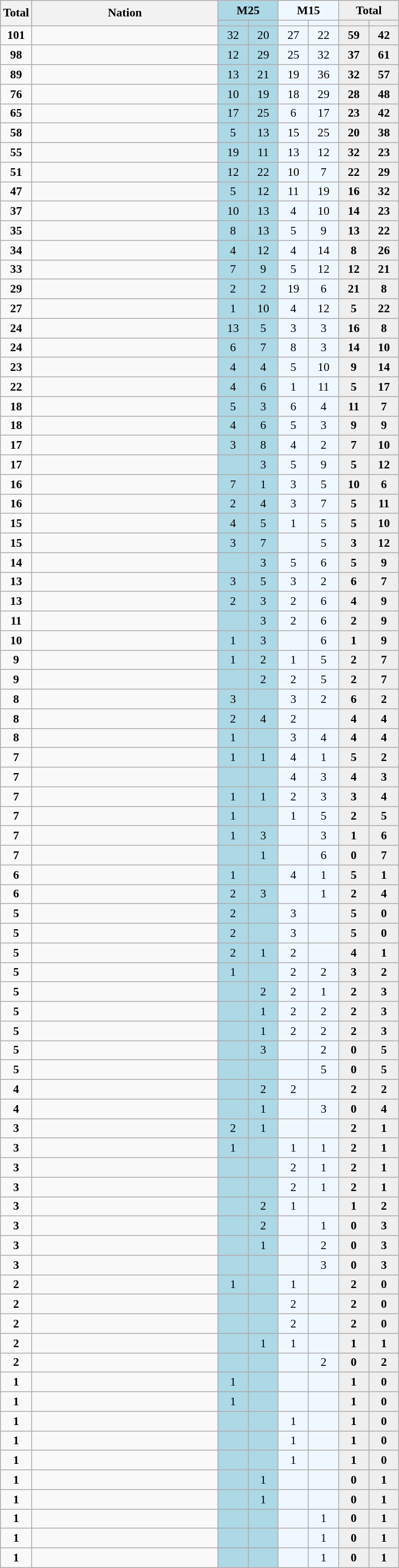<table class="sortable wikitable" style=font-size:90%>
<tr>
<th style="width:30px;" rowspan="2">Total</th>
<th style="width:220px;" rowspan="2">Nation</th>
<th style="background-color:lightblue;" colspan="2">M25</th>
<th style="background-color:#f0f8ff;" colspan="2">M15</th>
<th style="background-color:#efefef;" colspan="2">Total</th>
</tr>
<tr>
<th style="width:30px; background-color:lightblue;"></th>
<th style="width:30px; background-color:lightblue;"></th>
<th style="width:30px; background-color:#f0f8ff;"></th>
<th style="width:30px; background-color:#f0f8ff;"></th>
<th style="width:30px; background-color:#efefef;"></th>
<th style="width:30px; background-color:#efefef;"></th>
</tr>
<tr align=center>
<td rowspan="1"><strong>101</strong></td>
<td align=left></td>
<td bgcolor=lightblue>32</td>
<td bgcolor=lightblue>20</td>
<td bgcolor=#f0f8ff>27</td>
<td bgcolor=#f0f8ff>22</td>
<td bgcolor=#efefef><strong>59</strong></td>
<td bgcolor=#efefef><strong>42</strong></td>
</tr>
<tr align=center>
<td rowspan="1"><strong>98</strong></td>
<td align=left></td>
<td bgcolor=lightblue>12</td>
<td bgcolor=lightblue>29</td>
<td bgcolor=#f0f8ff>25</td>
<td bgcolor=#f0f8ff>32</td>
<td bgcolor=#efefef><strong>37</strong></td>
<td bgcolor=#efefef><strong>61</strong></td>
</tr>
<tr align=center>
<td rowspan="1"><strong>89</strong></td>
<td align=left></td>
<td bgcolor=lightblue>13</td>
<td bgcolor=lightblue>21</td>
<td bgcolor=#f0f8ff>19</td>
<td bgcolor=#f0f8ff>36</td>
<td bgcolor=#efefef><strong>32</strong></td>
<td bgcolor=#efefef><strong>57</strong></td>
</tr>
<tr align=center>
<td rowspan="1"><strong>76</strong></td>
<td align=left></td>
<td bgcolor=lightblue>10</td>
<td bgcolor=lightblue>19</td>
<td bgcolor=#f0f8ff>18</td>
<td bgcolor=#f0f8ff>29</td>
<td bgcolor=#efefef><strong>28</strong></td>
<td bgcolor=#efefef><strong>48</strong></td>
</tr>
<tr align=center>
<td rowspan="1"><strong>65</strong></td>
<td align=left></td>
<td bgcolor=lightblue>17</td>
<td bgcolor=lightblue>25</td>
<td bgcolor=#f0f8ff>6</td>
<td bgcolor=#f0f8ff>17</td>
<td bgcolor=#efefef><strong>23</strong></td>
<td bgcolor=#efefef><strong>42</strong></td>
</tr>
<tr align=center>
<td rowspan="1"><strong>58</strong></td>
<td align=left></td>
<td bgcolor=lightblue>5</td>
<td bgcolor=lightblue>13</td>
<td bgcolor=#f0f8ff>15</td>
<td bgcolor=#f0f8ff>25</td>
<td bgcolor=#efefef><strong>20</strong></td>
<td bgcolor=#efefef><strong>38</strong></td>
</tr>
<tr align=center>
<td rowspan="1"><strong>55</strong></td>
<td align=left></td>
<td bgcolor=lightblue>19</td>
<td bgcolor=lightblue>11</td>
<td bgcolor=#f0f8ff>13</td>
<td bgcolor=#f0f8ff>12</td>
<td bgcolor=#efefef><strong>32</strong></td>
<td bgcolor=#efefef><strong>23</strong></td>
</tr>
<tr align=center>
<td rowspan="1"><strong>51</strong></td>
<td align=left></td>
<td bgcolor=lightblue>12</td>
<td bgcolor=lightblue>22</td>
<td bgcolor=#f0f8ff>10</td>
<td bgcolor=#f0f8ff>7</td>
<td bgcolor=#efefef><strong>22</strong></td>
<td bgcolor=#efefef><strong>29</strong></td>
</tr>
<tr align=center>
<td rowspan="1"><strong>47</strong></td>
<td align=left></td>
<td bgcolor=lightblue>5</td>
<td bgcolor=lightblue>12</td>
<td bgcolor=#f0f8ff>11</td>
<td bgcolor=#f0f8ff>19</td>
<td bgcolor=#efefef><strong>16</strong></td>
<td bgcolor=#efefef><strong>32</strong></td>
</tr>
<tr align=center>
<td rowspan="1"><strong>37</strong></td>
<td align=left></td>
<td bgcolor=lightblue>10</td>
<td bgcolor=lightblue>13</td>
<td bgcolor=#f0f8ff>4</td>
<td bgcolor=#f0f8ff>10</td>
<td bgcolor=#efefef><strong>14</strong></td>
<td bgcolor=#efefef><strong>23</strong></td>
</tr>
<tr align=center>
<td rowspan="1"><strong>35</strong></td>
<td align=left></td>
<td bgcolor=lightblue>8</td>
<td bgcolor=lightblue>13</td>
<td bgcolor=#f0f8ff>5</td>
<td bgcolor=#f0f8ff>9</td>
<td bgcolor=#efefef><strong>13</strong></td>
<td bgcolor=#efefef><strong>22</strong></td>
</tr>
<tr align=center>
<td rowspan="1"><strong>34</strong></td>
<td align=left></td>
<td bgcolor=lightblue>4</td>
<td bgcolor=lightblue>12</td>
<td bgcolor=#f0f8ff>4</td>
<td bgcolor=#f0f8ff>14</td>
<td bgcolor=#efefef><strong>8</strong></td>
<td bgcolor=#efefef><strong>26</strong></td>
</tr>
<tr align=center>
<td rowspan="1"><strong>33</strong></td>
<td align=left></td>
<td bgcolor=lightblue>7</td>
<td bgcolor=lightblue>9</td>
<td bgcolor=#f0f8ff>5</td>
<td bgcolor=#f0f8ff>12</td>
<td bgcolor=#efefef><strong>12</strong></td>
<td bgcolor=#efefef><strong>21</strong></td>
</tr>
<tr align=center>
<td rowspan="1"><strong>29</strong></td>
<td align=left></td>
<td bgcolor=lightblue>2</td>
<td bgcolor=lightblue>2</td>
<td bgcolor=#f0f8ff>19</td>
<td bgcolor=#f0f8ff>6</td>
<td bgcolor=#efefef><strong>21</strong></td>
<td bgcolor=#efefef><strong>8</strong></td>
</tr>
<tr align=center>
<td rowspan="1"><strong>27</strong></td>
<td align=left></td>
<td bgcolor=lightblue>1</td>
<td bgcolor=lightblue>10</td>
<td bgcolor=#f0f8ff>4</td>
<td bgcolor=#f0f8ff>12</td>
<td bgcolor=#efefef><strong>5</strong></td>
<td bgcolor=#efefef><strong>22</strong></td>
</tr>
<tr align=center>
<td rowspan="1"><strong>24</strong></td>
<td align=left></td>
<td bgcolor=lightblue>13</td>
<td bgcolor=lightblue>5</td>
<td bgcolor=#f0f8ff>3</td>
<td bgcolor=#f0f8ff>3</td>
<td bgcolor=#efefef><strong>16</strong></td>
<td bgcolor=#efefef><strong>8</strong></td>
</tr>
<tr align=center>
<td rowspan="1"><strong>24</strong></td>
<td align=left></td>
<td bgcolor=lightblue>6</td>
<td bgcolor=lightblue>7</td>
<td bgcolor=#f0f8ff>8</td>
<td bgcolor=#f0f8ff>3</td>
<td bgcolor=#efefef><strong>14</strong></td>
<td bgcolor=#efefef><strong>10</strong></td>
</tr>
<tr align=center>
<td rowspan="1"><strong>23</strong></td>
<td align=left></td>
<td bgcolor=lightblue>4</td>
<td bgcolor=lightblue>4</td>
<td bgcolor=#f0f8ff>5</td>
<td bgcolor=#f0f8ff>10</td>
<td bgcolor=#efefef><strong>9</strong></td>
<td bgcolor=#efefef><strong>14</strong></td>
</tr>
<tr align=center>
<td rowspan="1"><strong>22</strong></td>
<td align=left></td>
<td bgcolor=lightblue>4</td>
<td bgcolor=lightblue>6</td>
<td bgcolor=#f0f8ff>1</td>
<td bgcolor=#f0f8ff>11</td>
<td bgcolor=#efefef><strong>5</strong></td>
<td bgcolor=#efefef><strong>17</strong></td>
</tr>
<tr align=center>
<td rowspan="1"><strong>18</strong></td>
<td align=left></td>
<td bgcolor=lightblue>5</td>
<td bgcolor=lightblue>3</td>
<td bgcolor=#f0f8ff>6</td>
<td bgcolor=#f0f8ff>4</td>
<td bgcolor=#efefef><strong>11</strong></td>
<td bgcolor=#efefef><strong>7</strong></td>
</tr>
<tr align=center>
<td rowspan="1"><strong>18</strong></td>
<td align=left></td>
<td bgcolor=lightblue>4</td>
<td bgcolor=lightblue>6</td>
<td bgcolor=#f0f8ff>5</td>
<td bgcolor=#f0f8ff>3</td>
<td bgcolor=#efefef><strong>9</strong></td>
<td bgcolor=#efefef><strong>9</strong></td>
</tr>
<tr align=center>
<td rowspan="1"><strong>17</strong></td>
<td align=left></td>
<td bgcolor=lightblue>3</td>
<td bgcolor=lightblue>8</td>
<td bgcolor=#f0f8ff>4</td>
<td bgcolor=#f0f8ff>2</td>
<td bgcolor=#efefef><strong>7</strong></td>
<td bgcolor=#efefef><strong>10</strong></td>
</tr>
<tr align=center>
<td rowspan="1"><strong>17</strong></td>
<td align=left></td>
<td bgcolor=lightblue></td>
<td bgcolor=lightblue>3</td>
<td bgcolor=#f0f8ff>5</td>
<td bgcolor=#f0f8ff>9</td>
<td bgcolor=#efefef><strong>5</strong></td>
<td bgcolor=#efefef><strong>12</strong></td>
</tr>
<tr align=center>
<td rowspan="1"><strong>16</strong></td>
<td align=left></td>
<td bgcolor=lightblue>7</td>
<td bgcolor=lightblue>1</td>
<td bgcolor=#f0f8ff>3</td>
<td bgcolor=#f0f8ff>5</td>
<td bgcolor=#efefef><strong>10</strong></td>
<td bgcolor=#efefef><strong>6</strong></td>
</tr>
<tr align=center>
<td rowspan="1"><strong>16</strong></td>
<td align=left></td>
<td bgcolor=lightblue>2</td>
<td bgcolor=lightblue>4</td>
<td bgcolor=#f0f8ff>3</td>
<td bgcolor=#f0f8ff>7</td>
<td bgcolor=#efefef><strong>5</strong></td>
<td bgcolor=#efefef><strong>11</strong></td>
</tr>
<tr align=center>
<td rowspan="1"><strong>15</strong></td>
<td align=left></td>
<td bgcolor=lightblue>4</td>
<td bgcolor=lightblue>5</td>
<td bgcolor=#f0f8ff>1</td>
<td bgcolor=#f0f8ff>5</td>
<td bgcolor=#efefef><strong>5</strong></td>
<td bgcolor=#efefef><strong>10</strong></td>
</tr>
<tr align=center>
<td rowspan="1"><strong>15</strong></td>
<td align=left></td>
<td bgcolor=lightblue>3</td>
<td bgcolor=lightblue>7</td>
<td bgcolor=#f0f8ff></td>
<td bgcolor=#f0f8ff>5</td>
<td bgcolor=#efefef><strong>3</strong></td>
<td bgcolor=#efefef><strong>12</strong></td>
</tr>
<tr align=center>
<td rowspan="1"><strong>14</strong></td>
<td align=left></td>
<td bgcolor=lightblue></td>
<td bgcolor=lightblue>3</td>
<td bgcolor=#f0f8ff>5</td>
<td bgcolor=#f0f8ff>6</td>
<td bgcolor=#efefef><strong>5</strong></td>
<td bgcolor=#efefef><strong>9</strong></td>
</tr>
<tr align=center>
<td rowspan="1"><strong>13</strong></td>
<td align=left></td>
<td bgcolor=lightblue>3</td>
<td bgcolor=lightblue>5</td>
<td bgcolor=#f0f8ff>3</td>
<td bgcolor=#f0f8ff>2</td>
<td bgcolor=#efefef><strong>6</strong></td>
<td bgcolor=#efefef><strong>7</strong></td>
</tr>
<tr align=center>
<td rowspan="1"><strong>13</strong></td>
<td align=left></td>
<td bgcolor=lightblue>2</td>
<td bgcolor=lightblue>3</td>
<td bgcolor=#f0f8ff>2</td>
<td bgcolor=#f0f8ff>6</td>
<td bgcolor=#efefef><strong>4</strong></td>
<td bgcolor=#efefef><strong>9</strong></td>
</tr>
<tr align=center>
<td rowspan="1"><strong>11</strong></td>
<td align=left></td>
<td bgcolor=lightblue></td>
<td bgcolor=lightblue>3</td>
<td bgcolor=#f0f8ff>2</td>
<td bgcolor=#f0f8ff>6</td>
<td bgcolor=#efefef><strong>2</strong></td>
<td bgcolor=#efefef><strong>9</strong></td>
</tr>
<tr align=center>
<td rowspan="1"><strong>10</strong></td>
<td align=left></td>
<td bgcolor=lightblue>1</td>
<td bgcolor=lightblue>3</td>
<td bgcolor=#f0f8ff></td>
<td bgcolor=#f0f8ff>6</td>
<td bgcolor=#efefef><strong>1</strong></td>
<td bgcolor=#efefef><strong>9</strong></td>
</tr>
<tr align=center>
<td rowspan="1"><strong>9</strong></td>
<td align=left></td>
<td bgcolor=lightblue>1</td>
<td bgcolor=lightblue>2</td>
<td bgcolor=#f0f8ff>1</td>
<td bgcolor=#f0f8ff>5</td>
<td bgcolor=#efefef><strong>2</strong></td>
<td bgcolor=#efefef><strong>7</strong></td>
</tr>
<tr align=center>
<td rowspan="1"><strong>9</strong></td>
<td align=left></td>
<td bgcolor=lightblue></td>
<td bgcolor=lightblue>2</td>
<td bgcolor=#f0f8ff>2</td>
<td bgcolor=#f0f8ff>5</td>
<td bgcolor=#efefef><strong>2</strong></td>
<td bgcolor=#efefef><strong>7</strong></td>
</tr>
<tr align=center>
<td rowspan="1"><strong>8</strong></td>
<td align=left></td>
<td bgcolor=lightblue>3</td>
<td bgcolor=lightblue></td>
<td bgcolor=#f0f8ff>3</td>
<td bgcolor=#f0f8ff>2</td>
<td bgcolor=#efefef><strong>6</strong></td>
<td bgcolor=#efefef><strong>2</strong></td>
</tr>
<tr align=center>
<td rowspan="1"><strong>8</strong></td>
<td align=left></td>
<td bgcolor=lightblue>2</td>
<td bgcolor=lightblue>4</td>
<td bgcolor=#f0f8ff>2</td>
<td bgcolor=#f0f8ff></td>
<td bgcolor=#efefef><strong>4</strong></td>
<td bgcolor=#efefef><strong>4</strong></td>
</tr>
<tr align=center>
<td rowspan="1"><strong>8</strong></td>
<td align=left></td>
<td bgcolor=lightblue>1</td>
<td bgcolor=lightblue></td>
<td bgcolor=#f0f8ff>3</td>
<td bgcolor=#f0f8ff>4</td>
<td bgcolor=#efefef><strong>4</strong></td>
<td bgcolor=#efefef><strong>4</strong></td>
</tr>
<tr align=center>
<td rowspan="1"><strong>7</strong></td>
<td align=left></td>
<td bgcolor=lightblue>1</td>
<td bgcolor=lightblue>1</td>
<td bgcolor=#f0f8ff>4</td>
<td bgcolor=#f0f8ff>1</td>
<td bgcolor=#efefef><strong>5</strong></td>
<td bgcolor=#efefef><strong>2</strong></td>
</tr>
<tr align=center>
<td rowspan="1"><strong>7</strong></td>
<td align=left></td>
<td bgcolor=lightblue></td>
<td bgcolor=lightblue></td>
<td bgcolor=#f0f8ff>4</td>
<td bgcolor=#f0f8ff>3</td>
<td bgcolor=#efefef><strong>4</strong></td>
<td bgcolor=#efefef><strong>3</strong></td>
</tr>
<tr align=center>
<td rowspan="1"><strong>7</strong></td>
<td align=left></td>
<td bgcolor=lightblue>1</td>
<td bgcolor=lightblue>1</td>
<td bgcolor=#f0f8ff>2</td>
<td bgcolor=#f0f8ff>3</td>
<td bgcolor=#efefef><strong>3</strong></td>
<td bgcolor=#efefef><strong>4</strong></td>
</tr>
<tr align=center>
<td rowspan="1"><strong>7</strong></td>
<td align=left></td>
<td bgcolor=lightblue>1</td>
<td bgcolor=lightblue></td>
<td bgcolor=#f0f8ff>1</td>
<td bgcolor=#f0f8ff>5</td>
<td bgcolor=#efefef><strong>2</strong></td>
<td bgcolor=#efefef><strong>5</strong></td>
</tr>
<tr align=center>
<td rowspan="1"><strong>7</strong></td>
<td align=left></td>
<td bgcolor=lightblue>1</td>
<td bgcolor=lightblue>3</td>
<td bgcolor=#f0f8ff></td>
<td bgcolor=#f0f8ff>3</td>
<td bgcolor=#efefef><strong>1</strong></td>
<td bgcolor=#efefef><strong>6</strong></td>
</tr>
<tr align=center>
<td rowspan="1"><strong>7</strong></td>
<td align=left></td>
<td bgcolor=lightblue></td>
<td bgcolor=lightblue>1</td>
<td bgcolor=#f0f8ff></td>
<td bgcolor=#f0f8ff>6</td>
<td bgcolor=#efefef><strong>0</strong></td>
<td bgcolor=#efefef><strong>7</strong></td>
</tr>
<tr align=center>
<td rowspan="1"><strong>6</strong></td>
<td align=left></td>
<td bgcolor=lightblue>1</td>
<td bgcolor=lightblue></td>
<td bgcolor=#f0f8ff>4</td>
<td bgcolor=#f0f8ff>1</td>
<td bgcolor=#efefef><strong>5</strong></td>
<td bgcolor=#efefef><strong>1</strong></td>
</tr>
<tr align=center>
<td rowspan="1"><strong>6</strong></td>
<td align=left></td>
<td bgcolor=lightblue>2</td>
<td bgcolor=lightblue>3</td>
<td bgcolor=#f0f8ff></td>
<td bgcolor=#f0f8ff>1</td>
<td bgcolor=#efefef><strong>2</strong></td>
<td bgcolor=#efefef><strong>4</strong></td>
</tr>
<tr align=center>
<td rowspan="1"><strong>5</strong></td>
<td align=left></td>
<td bgcolor=lightblue>2</td>
<td bgcolor=lightblue></td>
<td bgcolor=#f0f8ff>3</td>
<td bgcolor=#f0f8ff></td>
<td bgcolor=#efefef><strong>5</strong></td>
<td bgcolor=#efefef><strong>0</strong></td>
</tr>
<tr align=center>
<td rowspan="1"><strong>5</strong></td>
<td align=left></td>
<td bgcolor=lightblue>2</td>
<td bgcolor=lightblue></td>
<td bgcolor=#f0f8ff>3</td>
<td bgcolor=#f0f8ff></td>
<td bgcolor=#efefef><strong>5</strong></td>
<td bgcolor=#efefef><strong>0</strong></td>
</tr>
<tr align=center>
<td rowspan="1"><strong>5</strong></td>
<td align=left></td>
<td bgcolor=lightblue>2</td>
<td bgcolor=lightblue>1</td>
<td bgcolor=#f0f8ff>2</td>
<td bgcolor=#f0f8ff></td>
<td bgcolor=#efefef><strong>4</strong></td>
<td bgcolor=#efefef><strong>1</strong></td>
</tr>
<tr align=center>
<td rowspan="1"><strong>5</strong></td>
<td align=left></td>
<td bgcolor=lightblue>1</td>
<td bgcolor=lightblue></td>
<td bgcolor=#f0f8ff>2</td>
<td bgcolor=#f0f8ff>2</td>
<td bgcolor=#efefef><strong>3</strong></td>
<td bgcolor=#efefef><strong>2</strong></td>
</tr>
<tr align=center>
<td rowspan="1"><strong>5</strong></td>
<td align=left></td>
<td bgcolor=lightblue></td>
<td bgcolor=lightblue>2</td>
<td bgcolor=#f0f8ff>2</td>
<td bgcolor=#f0f8ff>1</td>
<td bgcolor=#efefef><strong>2</strong></td>
<td bgcolor=#efefef><strong>3</strong></td>
</tr>
<tr align=center>
<td rowspan="1"><strong>5</strong></td>
<td align=left></td>
<td bgcolor=lightblue></td>
<td bgcolor=lightblue>1</td>
<td bgcolor=#f0f8ff>2</td>
<td bgcolor=#f0f8ff>2</td>
<td bgcolor=#efefef><strong>2</strong></td>
<td bgcolor=#efefef><strong>3</strong></td>
</tr>
<tr align=center>
<td rowspan="1"><strong>5</strong></td>
<td align=left></td>
<td bgcolor=lightblue></td>
<td bgcolor=lightblue>1</td>
<td bgcolor=#f0f8ff>2</td>
<td bgcolor=#f0f8ff>2</td>
<td bgcolor=#efefef><strong>2</strong></td>
<td bgcolor=#efefef><strong>3</strong></td>
</tr>
<tr align=center>
<td rowspan="1"><strong>5</strong></td>
<td align=left></td>
<td bgcolor=lightblue></td>
<td bgcolor=lightblue>3</td>
<td bgcolor=#f0f8ff></td>
<td bgcolor=#f0f8ff>2</td>
<td bgcolor=#efefef><strong>0</strong></td>
<td bgcolor=#efefef><strong>5</strong></td>
</tr>
<tr align=center>
<td rowspan="1"><strong>5</strong></td>
<td align=left></td>
<td bgcolor=lightblue></td>
<td bgcolor=lightblue></td>
<td bgcolor=#f0f8ff></td>
<td bgcolor=#f0f8ff>5</td>
<td bgcolor=#efefef><strong>0</strong></td>
<td bgcolor=#efefef><strong>5</strong></td>
</tr>
<tr align=center>
<td rowspan="1"><strong>4</strong></td>
<td align=left></td>
<td bgcolor=lightblue></td>
<td bgcolor=lightblue>2</td>
<td bgcolor=#f0f8ff>2</td>
<td bgcolor=#f0f8ff></td>
<td bgcolor=#efefef><strong>2</strong></td>
<td bgcolor=#efefef><strong>2</strong></td>
</tr>
<tr align=center>
<td rowspan="1"><strong>4</strong></td>
<td align=left></td>
<td bgcolor=lightblue></td>
<td bgcolor=lightblue>1</td>
<td bgcolor=#f0f8ff></td>
<td bgcolor=#f0f8ff>3</td>
<td bgcolor=#efefef><strong>0</strong></td>
<td bgcolor=#efefef><strong>4</strong></td>
</tr>
<tr align=center>
<td rowspan="1"><strong>3</strong></td>
<td align=left></td>
<td bgcolor=lightblue>2</td>
<td bgcolor=lightblue>1</td>
<td bgcolor=#f0f8ff></td>
<td bgcolor=#f0f8ff></td>
<td bgcolor=#efefef><strong>2</strong></td>
<td bgcolor=#efefef><strong>1</strong></td>
</tr>
<tr align=center>
<td rowspan="1"><strong>3</strong></td>
<td align=left></td>
<td bgcolor=lightblue>1</td>
<td bgcolor=lightblue></td>
<td bgcolor=#f0f8ff>1</td>
<td bgcolor=#f0f8ff>1</td>
<td bgcolor=#efefef><strong>2</strong></td>
<td bgcolor=#efefef><strong>1</strong></td>
</tr>
<tr align=center>
<td rowspan="1"><strong>3</strong></td>
<td align=left></td>
<td bgcolor=lightblue></td>
<td bgcolor=lightblue></td>
<td bgcolor=#f0f8ff>2</td>
<td bgcolor=#f0f8ff>1</td>
<td bgcolor=#efefef><strong>2</strong></td>
<td bgcolor=#efefef><strong>1</strong></td>
</tr>
<tr align=center>
<td rowspan="1"><strong>3</strong></td>
<td align=left></td>
<td bgcolor=lightblue></td>
<td bgcolor=lightblue></td>
<td bgcolor=#f0f8ff>2</td>
<td bgcolor=#f0f8ff>1</td>
<td bgcolor=#efefef><strong>2</strong></td>
<td bgcolor=#efefef><strong>1</strong></td>
</tr>
<tr align=center>
<td rowspan="1"><strong>3</strong></td>
<td align=left></td>
<td bgcolor=lightblue></td>
<td bgcolor=lightblue>2</td>
<td bgcolor=#f0f8ff>1</td>
<td bgcolor=#f0f8ff></td>
<td bgcolor=#efefef><strong>1</strong></td>
<td bgcolor=#efefef><strong>2</strong></td>
</tr>
<tr align=center>
<td rowspan="1"><strong>3</strong></td>
<td align=left></td>
<td bgcolor=lightblue></td>
<td bgcolor=lightblue>2</td>
<td bgcolor=#f0f8ff></td>
<td bgcolor=#f0f8ff>1</td>
<td bgcolor=#efefef><strong>0</strong></td>
<td bgcolor=#efefef><strong>3</strong></td>
</tr>
<tr align=center>
<td rowspan="1"><strong>3</strong></td>
<td align=left></td>
<td bgcolor=lightblue></td>
<td bgcolor=lightblue>1</td>
<td bgcolor=#f0f8ff></td>
<td bgcolor=#f0f8ff>2</td>
<td bgcolor=#efefef><strong>0</strong></td>
<td bgcolor=#efefef><strong>3</strong></td>
</tr>
<tr align=center>
<td rowspan="1"><strong>3</strong></td>
<td align=left></td>
<td bgcolor=lightblue></td>
<td bgcolor=lightblue></td>
<td bgcolor=#f0f8ff></td>
<td bgcolor=#f0f8ff>3</td>
<td bgcolor=#efefef><strong>0</strong></td>
<td bgcolor=#efefef><strong>3</strong></td>
</tr>
<tr align=center>
<td rowspan="1"><strong>2</strong></td>
<td align=left></td>
<td bgcolor=lightblue>1</td>
<td bgcolor=lightblue></td>
<td bgcolor=#f0f8ff>1</td>
<td bgcolor=#f0f8ff></td>
<td bgcolor=#efefef><strong>2</strong></td>
<td bgcolor=#efefef><strong>0</strong></td>
</tr>
<tr align=center>
<td rowspan="1"><strong>2</strong></td>
<td align=left></td>
<td bgcolor=lightblue></td>
<td bgcolor=lightblue></td>
<td bgcolor=#f0f8ff>2</td>
<td bgcolor=#f0f8ff></td>
<td bgcolor=#efefef><strong>2</strong></td>
<td bgcolor=#efefef><strong>0</strong></td>
</tr>
<tr align=center>
<td rowspan="1"><strong>2</strong></td>
<td align=left></td>
<td bgcolor=lightblue></td>
<td bgcolor=lightblue></td>
<td bgcolor=#f0f8ff>2</td>
<td bgcolor=#f0f8ff></td>
<td bgcolor=#efefef><strong>2</strong></td>
<td bgcolor=#efefef><strong>0</strong></td>
</tr>
<tr align=center>
<td rowspan="1"><strong>2</strong></td>
<td align=left></td>
<td bgcolor=lightblue></td>
<td bgcolor=lightblue>1</td>
<td bgcolor=#f0f8ff>1</td>
<td bgcolor=#f0f8ff></td>
<td bgcolor=#efefef><strong>1</strong></td>
<td bgcolor=#efefef><strong>1</strong></td>
</tr>
<tr align=center>
<td rowspan="1"><strong>2</strong></td>
<td align=left></td>
<td bgcolor=lightblue></td>
<td bgcolor=lightblue></td>
<td bgcolor=#f0f8ff></td>
<td bgcolor=#f0f8ff>2</td>
<td bgcolor=#efefef><strong>0</strong></td>
<td bgcolor=#efefef><strong>2</strong></td>
</tr>
<tr align=center>
<td rowspan="1"><strong>1</strong></td>
<td align=left></td>
<td bgcolor=lightblue>1</td>
<td bgcolor=lightblue></td>
<td bgcolor=#f0f8ff></td>
<td bgcolor=#f0f8ff></td>
<td bgcolor=#efefef><strong>1</strong></td>
<td bgcolor=#efefef><strong>0</strong></td>
</tr>
<tr align=center>
<td rowspan="1"><strong>1</strong></td>
<td align=left></td>
<td bgcolor=lightblue>1</td>
<td bgcolor=lightblue></td>
<td bgcolor=#f0f8ff></td>
<td bgcolor=#f0f8ff></td>
<td bgcolor=#efefef><strong>1</strong></td>
<td bgcolor=#efefef><strong>0</strong></td>
</tr>
<tr align=center>
<td rowspan="1"><strong>1</strong></td>
<td align=left></td>
<td bgcolor=lightblue></td>
<td bgcolor=lightblue></td>
<td bgcolor=#f0f8ff>1</td>
<td bgcolor=#f0f8ff></td>
<td bgcolor=#efefef><strong>1</strong></td>
<td bgcolor=#efefef><strong>0</strong></td>
</tr>
<tr align=center>
<td rowspan="1"><strong>1</strong></td>
<td align=left></td>
<td bgcolor=lightblue></td>
<td bgcolor=lightblue></td>
<td bgcolor=#f0f8ff>1</td>
<td bgcolor=#f0f8ff></td>
<td bgcolor=#efefef><strong>1</strong></td>
<td bgcolor=#efefef><strong>0</strong></td>
</tr>
<tr align=center>
<td rowspan="1"><strong>1</strong></td>
<td align=left></td>
<td bgcolor=lightblue></td>
<td bgcolor=lightblue></td>
<td bgcolor=#f0f8ff>1</td>
<td bgcolor=#f0f8ff></td>
<td bgcolor=#efefef><strong>1</strong></td>
<td bgcolor=#efefef><strong>0</strong></td>
</tr>
<tr align=center>
<td rowspan="1"><strong>1</strong></td>
<td align=left></td>
<td bgcolor=lightblue></td>
<td bgcolor=lightblue>1</td>
<td bgcolor=#f0f8ff></td>
<td bgcolor=#f0f8ff></td>
<td bgcolor=#efefef><strong>0</strong></td>
<td bgcolor=#efefef><strong>1</strong></td>
</tr>
<tr align=center>
<td rowspan="1"><strong>1</strong></td>
<td align=left></td>
<td bgcolor=lightblue></td>
<td bgcolor=lightblue>1</td>
<td bgcolor=#f0f8ff></td>
<td bgcolor=#f0f8ff></td>
<td bgcolor=#efefef><strong>0</strong></td>
<td bgcolor=#efefef><strong>1</strong></td>
</tr>
<tr align=center>
<td rowspan="1"><strong>1</strong></td>
<td align=left></td>
<td bgcolor=lightblue></td>
<td bgcolor=lightblue></td>
<td bgcolor=#f0f8ff></td>
<td bgcolor=#f0f8ff>1</td>
<td bgcolor=#efefef><strong>0</strong></td>
<td bgcolor=#efefef><strong>1</strong></td>
</tr>
<tr align=center>
<td rowspan="1"><strong>1</strong></td>
<td align=left></td>
<td bgcolor=lightblue></td>
<td bgcolor=lightblue></td>
<td bgcolor=#f0f8ff></td>
<td bgcolor=#f0f8ff>1</td>
<td bgcolor=#efefef><strong>0</strong></td>
<td bgcolor=#efefef><strong>1</strong></td>
</tr>
<tr align=center>
<td rowspan="1"><strong>1</strong></td>
<td align=left></td>
<td bgcolor=lightblue></td>
<td bgcolor=lightblue></td>
<td bgcolor=#f0f8ff></td>
<td bgcolor=#f0f8ff>1</td>
<td bgcolor=#efefef><strong>0</strong></td>
<td bgcolor=#efefef><strong>1</strong></td>
</tr>
</table>
